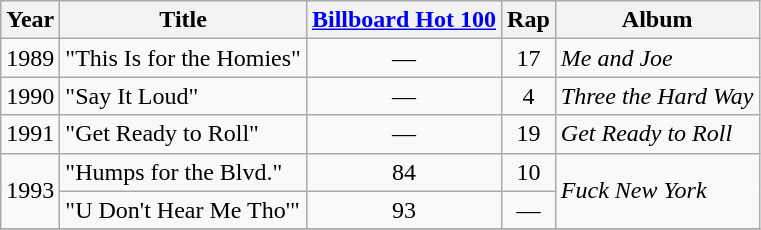<table class="wikitable plainrowheaders">
<tr>
<th scope="col">Year</th>
<th scope="col">Title</th>
<th scope="col"><a href='#'>Billboard Hot 100</a></th>
<th scope="col">Rap</th>
<th scope="col">Album</th>
</tr>
<tr>
<td>1989</td>
<td>"This Is for the Homies"</td>
<td style="text-align:center;">—</td>
<td style="text-align:center;">17</td>
<td><em>Me and Joe</em></td>
</tr>
<tr>
<td>1990</td>
<td>"Say It Loud"</td>
<td style="text-align:center;">—</td>
<td style="text-align:center;">4</td>
<td><em>Three the Hard Way</em></td>
</tr>
<tr>
<td>1991</td>
<td>"Get Ready to Roll"</td>
<td style="text-align:center;">—</td>
<td style="text-align:center;">19</td>
<td><em>Get Ready to Roll</em></td>
</tr>
<tr>
<td rowspan="2">1993</td>
<td>"Humps for the Blvd."</td>
<td style="text-align:center;">84</td>
<td style="text-align:center;">10</td>
<td rowspan="2"><em>Fuck New York</em></td>
</tr>
<tr>
<td>"U Don't Hear Me Tho'"</td>
<td style="text-align:center;">93</td>
<td style="text-align:center;">—</td>
</tr>
<tr>
</tr>
</table>
